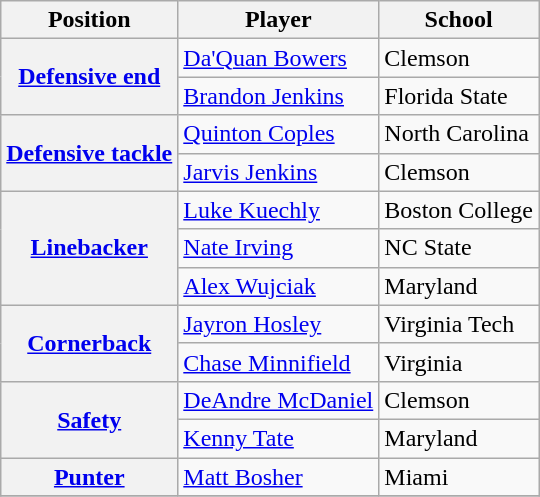<table class="wikitable">
<tr>
<th>Position</th>
<th>Player</th>
<th>School</th>
</tr>
<tr>
<th rowspan="2"><a href='#'>Defensive end</a></th>
<td><a href='#'>Da'Quan Bowers</a></td>
<td>Clemson</td>
</tr>
<tr>
<td><a href='#'>Brandon Jenkins</a></td>
<td>Florida State</td>
</tr>
<tr>
<th rowspan="2"><a href='#'>Defensive tackle</a></th>
<td><a href='#'>Quinton Coples</a></td>
<td>North Carolina</td>
</tr>
<tr>
<td><a href='#'>Jarvis Jenkins</a></td>
<td>Clemson</td>
</tr>
<tr>
<th rowspan="3"><a href='#'>Linebacker</a></th>
<td><a href='#'>Luke Kuechly</a></td>
<td>Boston College</td>
</tr>
<tr>
<td><a href='#'>Nate Irving</a></td>
<td>NC State</td>
</tr>
<tr>
<td><a href='#'>Alex Wujciak</a></td>
<td>Maryland</td>
</tr>
<tr>
<th rowspan="2"><a href='#'>Cornerback</a></th>
<td><a href='#'>Jayron Hosley</a></td>
<td>Virginia Tech</td>
</tr>
<tr>
<td><a href='#'>Chase Minnifield</a></td>
<td>Virginia</td>
</tr>
<tr>
<th rowspan="2"><a href='#'>Safety</a></th>
<td><a href='#'>DeAndre McDaniel</a></td>
<td>Clemson</td>
</tr>
<tr>
<td><a href='#'>Kenny Tate</a></td>
<td>Maryland</td>
</tr>
<tr>
<th rowspan="1"><a href='#'>Punter</a></th>
<td><a href='#'>Matt Bosher</a></td>
<td>Miami</td>
</tr>
<tr>
</tr>
</table>
